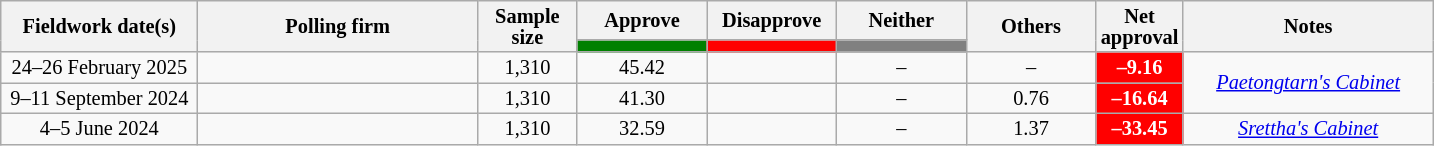<table class="wikitable collapsible sortable" style="text-align:center; font-size:85%; line-height:14px">
<tr>
<th style="width:125px;" rowspan="2">Fieldwork date(s)</th>
<th rowspan="2" style="width:180px;">Polling firm</th>
<th style="width:60px;" rowspan="2">Sample size</th>
<th class="unsortable" style="width:80px;">Approve</th>
<th class="unsortable" style="width:80px;">Disapprove</th>
<th class="unsortable" style="width:80px;">Neither</th>
<th class="unsortable" style="width:80px;" rowspan="2">Others</th>
<th class="unsortable" style="width:20px;" rowspan="2">Net approval</th>
<th class="unsortable" style="width:160px;" rowspan="2">Notes</th>
</tr>
<tr>
<th class="unsortable" style="color:inherit;background:green;width:60px;"></th>
<th class="unsortable" style="color:inherit;background:red;width:60px;"></th>
<th class="unsortable" style="color:inherit;background:grey;width:60px;"></th>
</tr>
<tr>
<td>24–26 February 2025</td>
<td></td>
<td>1,310</td>
<td>45.42</td>
<td></td>
<td>–</td>
<td>–</td>
<td style="background:red;color:white;"><strong>–9.16</strong></td>
<td rowspan="2"><em><a href='#'>Paetongtarn's Cabinet</a></em></td>
</tr>
<tr>
<td>9–11 September 2024</td>
<td></td>
<td>1,310</td>
<td>41.30</td>
<td></td>
<td>–</td>
<td>0.76</td>
<td style="background:red;color:white;"><strong>–16.64</strong></td>
</tr>
<tr>
<td data-sort-value="2024-04-18">4–5 June 2024</td>
<td></td>
<td>1,310</td>
<td>32.59</td>
<td></td>
<td>–</td>
<td>1.37</td>
<td style="background:red;color:white;"><strong>–33.45</strong></td>
<td><em><a href='#'>Srettha's Cabinet</a></em></td>
</tr>
</table>
